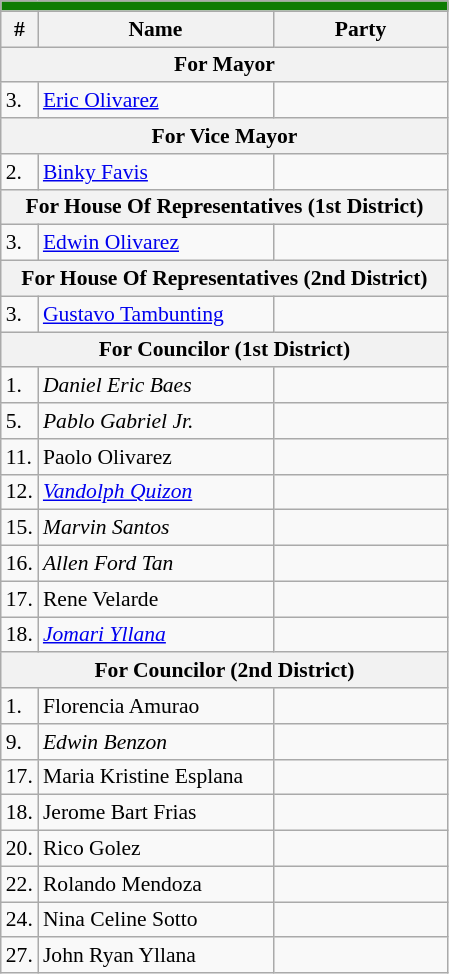<table class=wikitable style="font-size:90%">
<tr>
<td colspan=5 bgcolor=#0e7c03></td>
</tr>
<tr>
<th>#</th>
<th width=150px>Name</th>
<th colspan=2 width=110px>Party</th>
</tr>
<tr>
<th colspan=5>For Mayor</th>
</tr>
<tr>
<td>3.</td>
<td><a href='#'>Eric Olivarez</a></td>
<td></td>
</tr>
<tr>
<th colspan=5>For Vice Mayor</th>
</tr>
<tr>
<td>2.</td>
<td><a href='#'>Binky Favis</a></td>
<td></td>
</tr>
<tr>
<th colspan=5>For House Of Representatives (1st District)</th>
</tr>
<tr>
<td>3.</td>
<td><a href='#'>Edwin Olivarez</a></td>
<td></td>
</tr>
<tr>
<th colspan=5>For House Of Representatives (2nd District)</th>
</tr>
<tr>
<td>3.</td>
<td><a href='#'>Gustavo Tambunting</a></td>
<td></td>
</tr>
<tr>
<th colspan=5>For Councilor (1st District)</th>
</tr>
<tr>
<td>1.</td>
<td><em>Daniel Eric Baes</em></td>
<td></td>
</tr>
<tr>
<td>5.</td>
<td><em>Pablo Gabriel Jr.</em></td>
<td></td>
</tr>
<tr>
<td>11.</td>
<td>Paolo Olivarez</td>
<td></td>
</tr>
<tr>
<td>12.</td>
<td><em><a href='#'>Vandolph Quizon</a></em></td>
<td></td>
</tr>
<tr>
<td>15.</td>
<td><em>Marvin Santos</em></td>
<td></td>
</tr>
<tr>
<td>16.</td>
<td><em>Allen Ford Tan</em></td>
<td></td>
</tr>
<tr>
<td>17.</td>
<td>Rene Velarde</td>
<td></td>
</tr>
<tr>
<td>18.</td>
<td><em><a href='#'>Jomari Yllana</a></em></td>
<td></td>
</tr>
<tr>
<th colspan=5>For Councilor (2nd District)</th>
</tr>
<tr>
<td>1.</td>
<td>Florencia Amurao</td>
<td></td>
</tr>
<tr>
<td>9.</td>
<td><em>Edwin Benzon</em></td>
<td></td>
</tr>
<tr>
<td>17.</td>
<td>Maria Kristine Esplana</td>
<td></td>
</tr>
<tr>
<td>18.</td>
<td>Jerome Bart Frias</td>
<td></td>
</tr>
<tr>
<td>20.</td>
<td>Rico Golez</td>
<td></td>
</tr>
<tr>
<td>22.</td>
<td>Rolando Mendoza</td>
<td></td>
</tr>
<tr>
<td>24.</td>
<td>Nina Celine Sotto</td>
<td></td>
</tr>
<tr>
<td>27.</td>
<td>John Ryan Yllana</td>
<td></td>
</tr>
</table>
